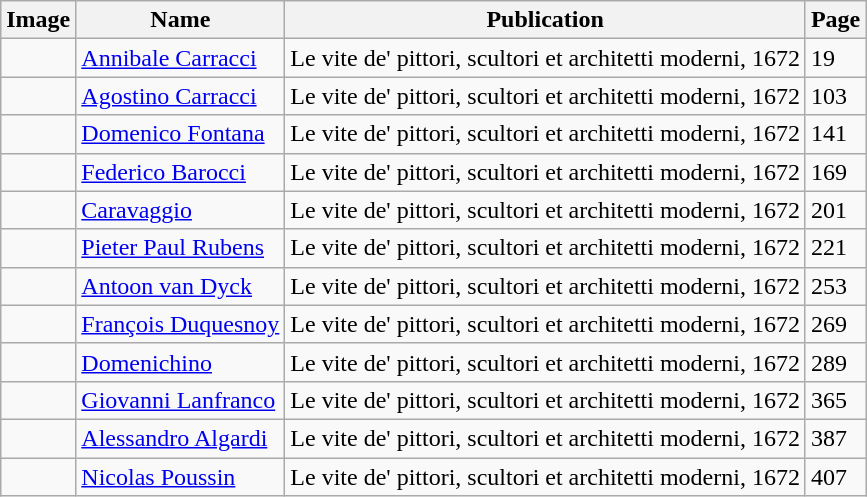<table class="wikitable sortable">
<tr>
<th class="unsortable">Image</th>
<th>Name</th>
<th>Publication</th>
<th>Page</th>
</tr>
<tr>
<td></td>
<td><a href='#'>Annibale Carracci</a></td>
<td>Le vite de' pittori, scultori et architetti moderni, 1672</td>
<td>19</td>
</tr>
<tr>
<td></td>
<td><a href='#'>Agostino Carracci</a></td>
<td>Le vite de' pittori, scultori et architetti moderni, 1672</td>
<td>103</td>
</tr>
<tr>
<td></td>
<td><a href='#'>Domenico Fontana</a></td>
<td>Le vite de' pittori, scultori et architetti moderni, 1672</td>
<td>141</td>
</tr>
<tr>
<td></td>
<td><a href='#'>Federico Barocci</a></td>
<td>Le vite de' pittori, scultori et architetti moderni, 1672</td>
<td>169</td>
</tr>
<tr>
<td></td>
<td><a href='#'>Caravaggio</a></td>
<td>Le vite de' pittori, scultori et architetti moderni, 1672</td>
<td>201</td>
</tr>
<tr>
<td></td>
<td><a href='#'>Pieter Paul Rubens</a></td>
<td>Le vite de' pittori, scultori et architetti moderni, 1672</td>
<td>221</td>
</tr>
<tr>
<td></td>
<td><a href='#'>Antoon van Dyck</a></td>
<td>Le vite de' pittori, scultori et architetti moderni, 1672</td>
<td>253</td>
</tr>
<tr>
<td></td>
<td><a href='#'>François Duquesnoy</a></td>
<td>Le vite de' pittori, scultori et architetti moderni, 1672</td>
<td>269</td>
</tr>
<tr>
<td></td>
<td><a href='#'>Domenichino</a></td>
<td>Le vite de' pittori, scultori et architetti moderni, 1672</td>
<td>289</td>
</tr>
<tr>
<td></td>
<td><a href='#'>Giovanni Lanfranco</a></td>
<td>Le vite de' pittori, scultori et architetti moderni, 1672</td>
<td>365</td>
</tr>
<tr>
<td></td>
<td><a href='#'>Alessandro Algardi</a></td>
<td>Le vite de' pittori, scultori et architetti moderni, 1672</td>
<td>387</td>
</tr>
<tr>
<td></td>
<td><a href='#'>Nicolas Poussin</a></td>
<td>Le vite de' pittori, scultori et architetti moderni, 1672</td>
<td>407</td>
</tr>
</table>
